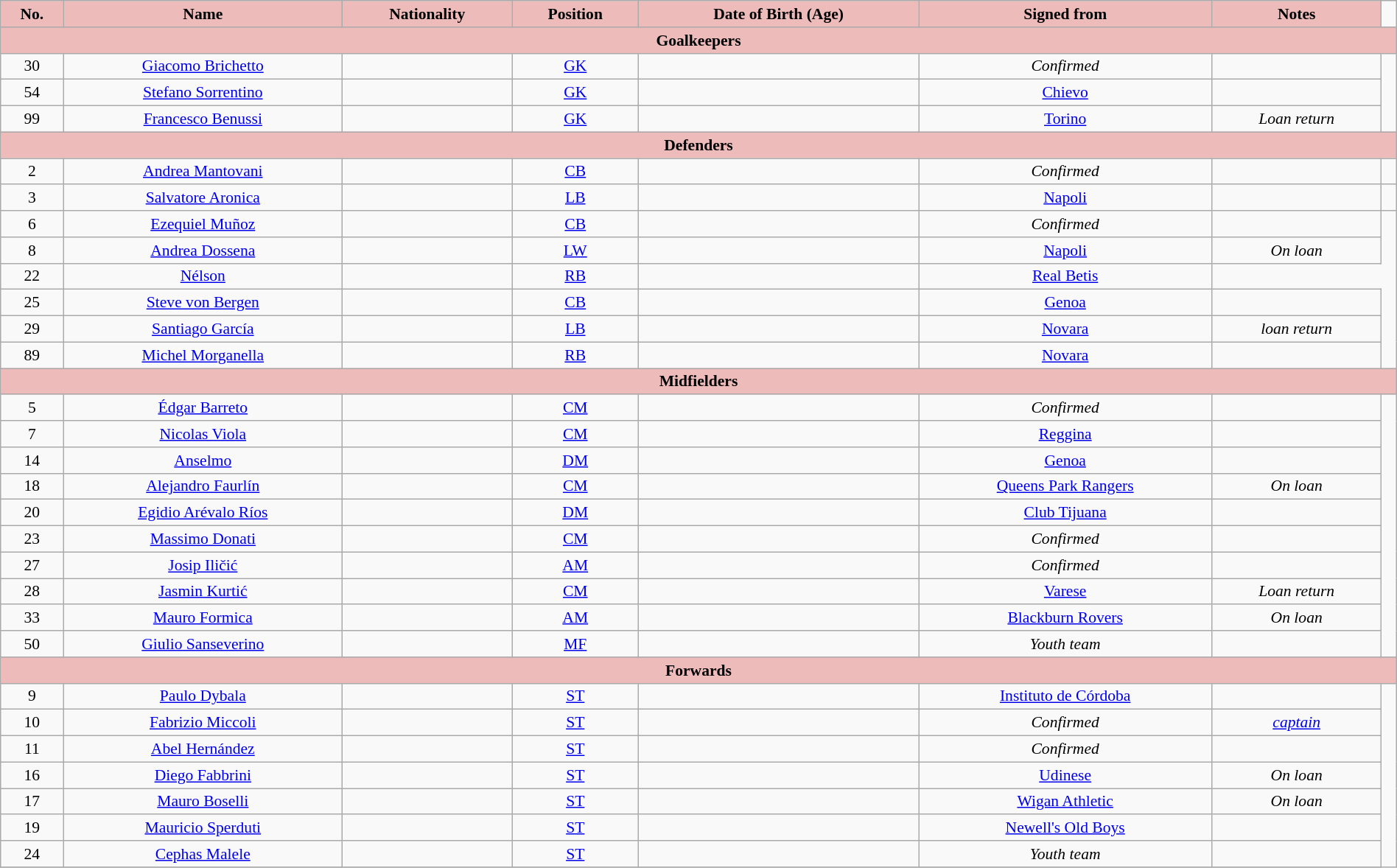<table class="wikitable" style="text-align: center; font-size:90%" width=100%>
<tr>
<th style="background: #EEBBBB; color:black" align=right>No.</th>
<th style="background: #EEBBBB; color:black" align=right>Name</th>
<th style="background: #EEBBBB; color:black" align=right>Nationality</th>
<th style="background: #EEBBBB; color:black" align=right>Position</th>
<th style="background: #EEBBBB; color:black" align=right>Date of Birth (Age)</th>
<th style="background: #EEBBBB; color:black" align=right>Signed from</th>
<th style="background: #EEBBBB; color:black" align=right>Notes</th>
</tr>
<tr>
<th colspan=8 style="background: #EEBBBB" align=right>Goalkeepers</th>
</tr>
<tr>
<td>30</td>
<td><a href='#'>Giacomo Brichetto</a></td>
<td></td>
<td><a href='#'>GK</a></td>
<td></td>
<td><em>Confirmed</em></td>
<td></td>
</tr>
<tr>
<td>54</td>
<td><a href='#'>Stefano Sorrentino</a></td>
<td></td>
<td><a href='#'>GK</a></td>
<td></td>
<td> <a href='#'>Chievo</a></td>
<td></td>
</tr>
<tr>
<td>99</td>
<td><a href='#'>Francesco Benussi</a></td>
<td></td>
<td><a href='#'>GK</a></td>
<td></td>
<td> <a href='#'>Torino</a></td>
<td><em>Loan return</em></td>
</tr>
<tr>
<th colspan=8 style="background: #EEBBBB" align=right>Defenders</th>
</tr>
<tr>
<td>2</td>
<td><a href='#'>Andrea Mantovani</a></td>
<td></td>
<td><a href='#'>CB</a></td>
<td></td>
<td><em>Confirmed</em></td>
<td></td>
</tr>
<tr>
<td>3</td>
<td><a href='#'>Salvatore Aronica</a></td>
<td></td>
<td><a href='#'>LB</a></td>
<td></td>
<td> <a href='#'>Napoli</a></td>
<td></td>
<td></td>
</tr>
<tr>
<td>6</td>
<td><a href='#'>Ezequiel Muñoz</a></td>
<td></td>
<td><a href='#'>CB</a></td>
<td></td>
<td><em>Confirmed</em></td>
<td></td>
</tr>
<tr>
<td>8</td>
<td><a href='#'>Andrea Dossena</a></td>
<td></td>
<td><a href='#'>LW</a></td>
<td></td>
<td> <a href='#'>Napoli</a></td>
<td><em>On loan</em></td>
</tr>
<tr>
<td>22</td>
<td><a href='#'>Nélson</a></td>
<td></td>
<td><a href='#'>RB</a></td>
<td></td>
<td> <a href='#'>Real Betis</a></td>
</tr>
<tr>
<td>25</td>
<td><a href='#'>Steve von Bergen</a></td>
<td></td>
<td><a href='#'>CB</a></td>
<td></td>
<td> <a href='#'>Genoa</a></td>
<td></td>
</tr>
<tr>
<td>29</td>
<td><a href='#'>Santiago García</a></td>
<td></td>
<td><a href='#'>LB</a></td>
<td></td>
<td> <a href='#'>Novara</a></td>
<td><em>loan return</em></td>
</tr>
<tr>
<td>89</td>
<td><a href='#'>Michel Morganella</a></td>
<td></td>
<td><a href='#'>RB</a></td>
<td></td>
<td> <a href='#'>Novara</a></td>
<td></td>
</tr>
<tr>
<th colspan=8 style="background: #EEBBBB" align=right>Midfielders</th>
</tr>
<tr>
<td>5</td>
<td><a href='#'>Édgar Barreto</a></td>
<td></td>
<td><a href='#'>CM</a></td>
<td></td>
<td><em>Confirmed</em></td>
<td></td>
</tr>
<tr>
<td>7</td>
<td><a href='#'>Nicolas Viola</a></td>
<td></td>
<td><a href='#'>CM</a></td>
<td></td>
<td> <a href='#'>Reggina</a></td>
<td></td>
</tr>
<tr>
<td>14</td>
<td><a href='#'>Anselmo</a></td>
<td></td>
<td><a href='#'>DM</a></td>
<td></td>
<td> <a href='#'>Genoa</a></td>
<td></td>
</tr>
<tr>
<td>18</td>
<td><a href='#'>Alejandro Faurlín</a></td>
<td></td>
<td><a href='#'>CM</a></td>
<td></td>
<td> <a href='#'>Queens Park Rangers</a></td>
<td><em>On loan</em></td>
</tr>
<tr>
<td>20</td>
<td><a href='#'>Egidio Arévalo Ríos</a></td>
<td></td>
<td><a href='#'>DM</a></td>
<td></td>
<td> <a href='#'>Club Tijuana</a></td>
<td></td>
</tr>
<tr>
<td>23</td>
<td><a href='#'>Massimo Donati</a></td>
<td></td>
<td><a href='#'>CM</a></td>
<td></td>
<td><em>Confirmed</em></td>
<td></td>
</tr>
<tr>
<td>27</td>
<td><a href='#'>Josip Iličić</a></td>
<td></td>
<td><a href='#'>AM</a></td>
<td></td>
<td><em>Confirmed</em></td>
<td></td>
</tr>
<tr>
<td>28</td>
<td><a href='#'>Jasmin Kurtić</a></td>
<td></td>
<td><a href='#'>CM</a></td>
<td></td>
<td> <a href='#'>Varese</a></td>
<td><em>Loan return</em></td>
</tr>
<tr>
<td>33</td>
<td><a href='#'>Mauro Formica</a></td>
<td></td>
<td><a href='#'>AM</a></td>
<td></td>
<td> <a href='#'>Blackburn Rovers</a></td>
<td><em>On loan</em></td>
</tr>
<tr>
<td>50</td>
<td><a href='#'>Giulio Sanseverino</a></td>
<td></td>
<td><a href='#'>MF</a></td>
<td></td>
<td><em>Youth team</em></td>
<td></td>
</tr>
<tr>
<th colspan=8 style="background: #EEBBBB" align=right>Forwards</th>
</tr>
<tr>
<td>9</td>
<td><a href='#'>Paulo Dybala</a></td>
<td></td>
<td><a href='#'>ST</a></td>
<td></td>
<td> <a href='#'>Instituto de Córdoba</a></td>
<td></td>
</tr>
<tr>
<td>10</td>
<td><a href='#'>Fabrizio Miccoli</a></td>
<td></td>
<td><a href='#'>ST</a></td>
<td></td>
<td><em>Confirmed</em></td>
<td><em><a href='#'>captain</a></em></td>
</tr>
<tr>
<td>11</td>
<td><a href='#'>Abel Hernández</a></td>
<td></td>
<td><a href='#'>ST</a></td>
<td></td>
<td><em>Confirmed</em></td>
<td></td>
</tr>
<tr>
<td>16</td>
<td><a href='#'>Diego Fabbrini</a></td>
<td></td>
<td><a href='#'>ST</a></td>
<td></td>
<td> <a href='#'>Udinese</a></td>
<td><em>On loan</em></td>
</tr>
<tr>
<td>17</td>
<td><a href='#'>Mauro Boselli</a></td>
<td></td>
<td><a href='#'>ST</a></td>
<td></td>
<td> <a href='#'>Wigan Athletic</a></td>
<td><em>On loan</em></td>
</tr>
<tr>
<td>19</td>
<td><a href='#'>Mauricio Sperduti</a></td>
<td></td>
<td><a href='#'>ST</a></td>
<td></td>
<td> <a href='#'>Newell's Old Boys</a></td>
<td></td>
</tr>
<tr>
<td>24</td>
<td><a href='#'>Cephas Malele</a></td>
<td></td>
<td><a href='#'>ST</a></td>
<td></td>
<td><em>Youth team</em></td>
<td></td>
</tr>
<tr>
</tr>
</table>
